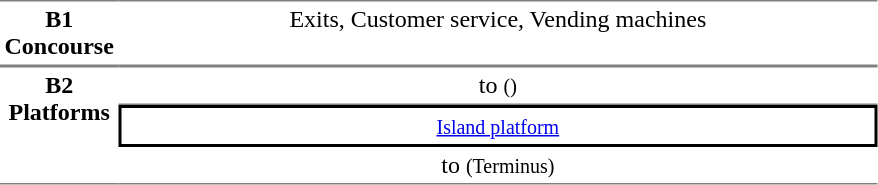<table table border=0 cellspacing=0 cellpadding=3>
<tr>
<td style="border-bottom:solid 1px gray; border-top:solid 1px gray;text-align:center" valign=top><strong>B1<br>Concourse</strong></td>
<td style="border-bottom:solid 1px gray; border-top:solid 1px gray;text-align:center;" valign=top width=500>Exits, Customer service, Vending machines</td>
</tr>
<tr>
<td style="border-bottom:solid 1px gray; border-top:solid 1px gray;text-align:center" rowspan="3" valign=top><strong>B2<br>Platforms</strong></td>
<td style="border-bottom:solid 1px gray; border-top:solid 1px gray;text-align:center;">  to  <small>()</small></td>
</tr>
<tr>
<td style="border-right:solid 2px black;border-left:solid 2px black;border-top:solid 2px black;border-bottom:solid 2px black;text-align:center;" colspan=2><small><a href='#'>Island platform</a></small></td>
</tr>
<tr>
<td style="border-bottom:solid 1px gray;text-align:center;"> to  <small>(Terminus) </small></td>
</tr>
</table>
